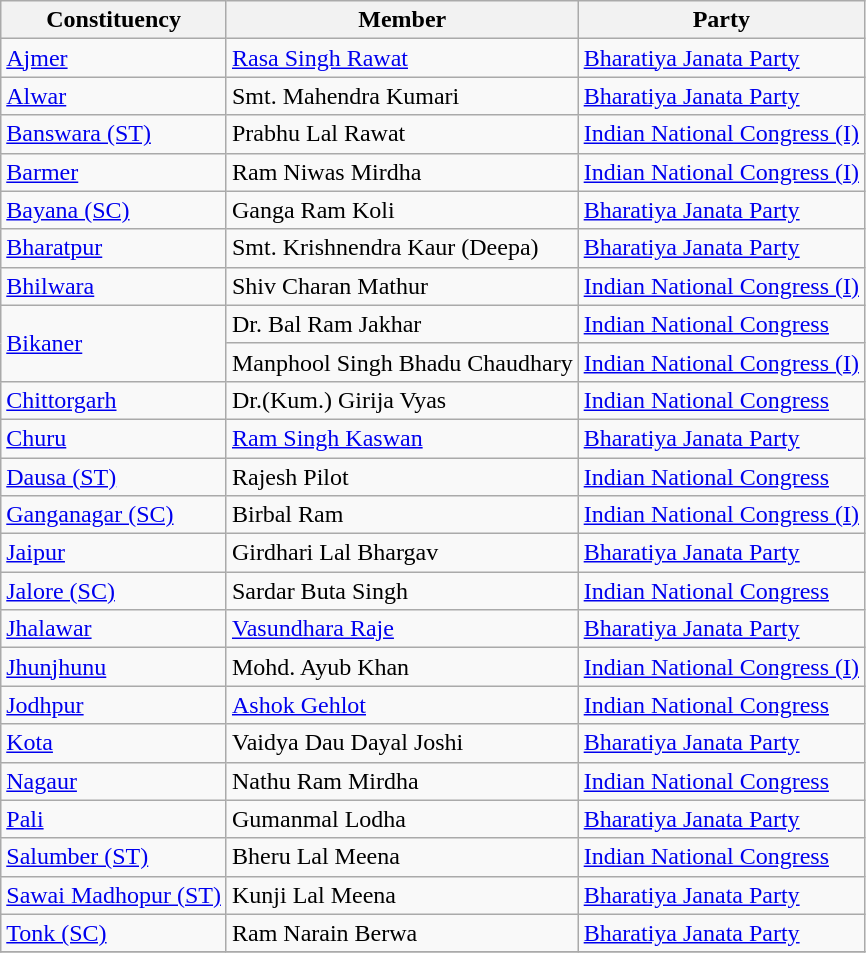<table class="wikitable sortable">
<tr>
<th>Constituency</th>
<th>Member</th>
<th>Party</th>
</tr>
<tr>
<td><a href='#'>Ajmer</a></td>
<td><a href='#'>Rasa Singh Rawat</a></td>
<td><a href='#'>Bharatiya Janata Party</a></td>
</tr>
<tr>
<td><a href='#'>Alwar</a></td>
<td>Smt. Mahendra Kumari</td>
<td><a href='#'>Bharatiya Janata Party</a></td>
</tr>
<tr>
<td><a href='#'>Banswara (ST)</a></td>
<td>Prabhu Lal Rawat</td>
<td><a href='#'>Indian National Congress (I)</a></td>
</tr>
<tr>
<td><a href='#'>Barmer</a></td>
<td>Ram Niwas Mirdha</td>
<td><a href='#'>Indian National Congress (I)</a></td>
</tr>
<tr>
<td><a href='#'>Bayana (SC)</a></td>
<td>Ganga Ram Koli</td>
<td><a href='#'>Bharatiya Janata Party</a></td>
</tr>
<tr>
<td><a href='#'>Bharatpur</a></td>
<td>Smt. Krishnendra Kaur (Deepa)</td>
<td><a href='#'>Bharatiya Janata Party</a></td>
</tr>
<tr>
<td><a href='#'>Bhilwara</a></td>
<td>Shiv Charan Mathur</td>
<td><a href='#'>Indian National Congress (I)</a></td>
</tr>
<tr>
<td rowspan=2><a href='#'>Bikaner</a></td>
<td>Dr. Bal Ram Jakhar</td>
<td><a href='#'>Indian National Congress</a></td>
</tr>
<tr>
<td>Manphool Singh Bhadu Chaudhary</td>
<td><a href='#'>Indian National Congress (I)</a></td>
</tr>
<tr>
<td><a href='#'>Chittorgarh</a></td>
<td>Dr.(Kum.) Girija Vyas</td>
<td><a href='#'>Indian National Congress</a></td>
</tr>
<tr>
<td><a href='#'>Churu</a></td>
<td><a href='#'>Ram Singh Kaswan</a></td>
<td><a href='#'>Bharatiya Janata Party</a></td>
</tr>
<tr>
<td><a href='#'>Dausa (ST)</a></td>
<td>Rajesh Pilot</td>
<td><a href='#'>Indian National Congress</a></td>
</tr>
<tr>
<td><a href='#'>Ganganagar (SC)</a></td>
<td>Birbal Ram</td>
<td><a href='#'>Indian National Congress (I)</a></td>
</tr>
<tr>
<td><a href='#'>Jaipur</a></td>
<td>Girdhari Lal Bhargav</td>
<td><a href='#'>Bharatiya Janata Party</a></td>
</tr>
<tr>
<td><a href='#'>Jalore (SC)</a></td>
<td>Sardar Buta Singh</td>
<td><a href='#'>Indian National Congress</a></td>
</tr>
<tr>
<td><a href='#'>Jhalawar</a></td>
<td><a href='#'>Vasundhara Raje</a></td>
<td><a href='#'>Bharatiya Janata Party</a></td>
</tr>
<tr>
<td><a href='#'>Jhunjhunu</a></td>
<td>Mohd. Ayub Khan</td>
<td><a href='#'>Indian National Congress (I)</a></td>
</tr>
<tr>
<td><a href='#'>Jodhpur</a></td>
<td><a href='#'>Ashok Gehlot</a></td>
<td><a href='#'>Indian National Congress</a></td>
</tr>
<tr>
<td><a href='#'>Kota</a></td>
<td>Vaidya Dau Dayal Joshi</td>
<td><a href='#'>Bharatiya Janata Party</a></td>
</tr>
<tr>
<td><a href='#'>Nagaur</a></td>
<td>Nathu Ram Mirdha</td>
<td><a href='#'>Indian National Congress</a></td>
</tr>
<tr>
<td><a href='#'>Pali</a></td>
<td>Gumanmal Lodha</td>
<td><a href='#'>Bharatiya Janata Party</a></td>
</tr>
<tr>
<td><a href='#'>Salumber (ST)</a></td>
<td>Bheru Lal Meena</td>
<td><a href='#'>Indian National Congress</a></td>
</tr>
<tr>
<td><a href='#'>Sawai Madhopur (ST)</a></td>
<td>Kunji Lal Meena</td>
<td><a href='#'>Bharatiya Janata Party</a></td>
</tr>
<tr>
<td><a href='#'>Tonk (SC)</a></td>
<td>Ram Narain Berwa</td>
<td><a href='#'>Bharatiya Janata Party</a></td>
</tr>
<tr>
</tr>
</table>
